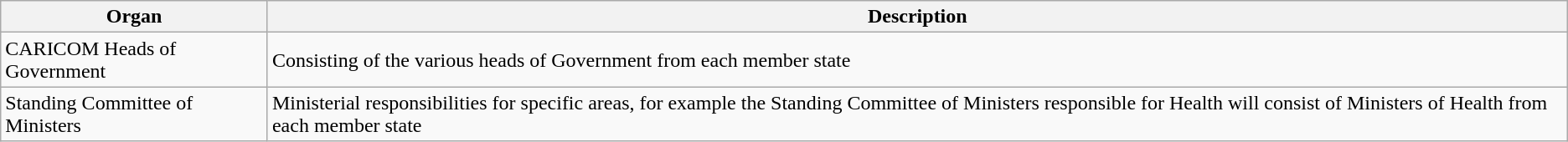<table class="wikitable">
<tr>
<th>Organ</th>
<th>Description</th>
</tr>
<tr>
<td>CARICOM Heads of Government</td>
<td>Consisting of the various heads of Government from each member state</td>
</tr>
<tr>
<td>Standing Committee of Ministers</td>
<td>Ministerial responsibilities for specific areas, for example the Standing Committee of Ministers responsible for Health will consist of Ministers of Health from each member state</td>
</tr>
</table>
